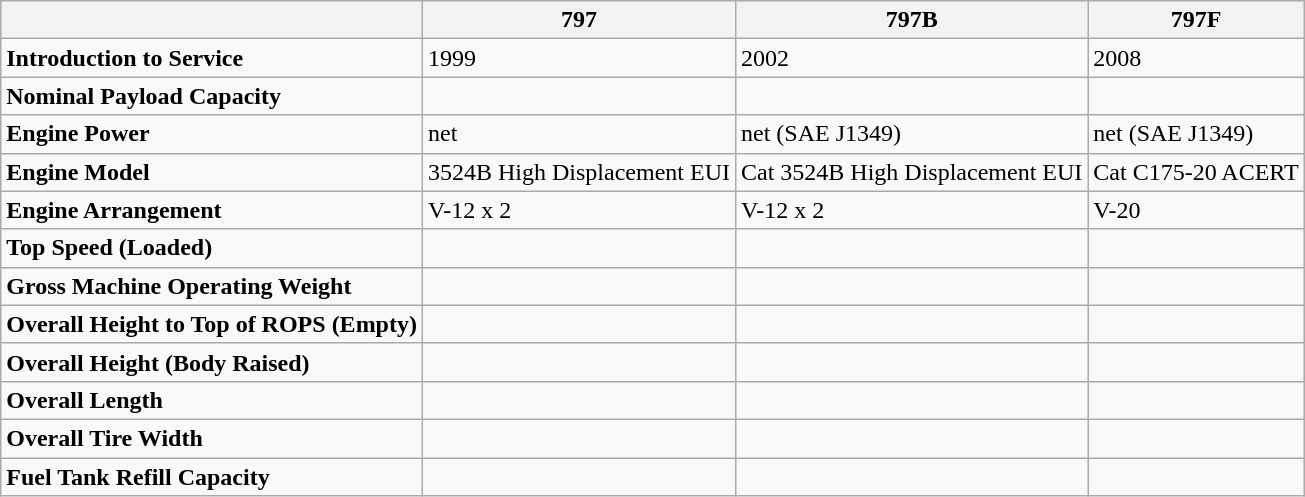<table class="wikitable">
<tr>
<th></th>
<th>797</th>
<th>797B</th>
<th>797F</th>
</tr>
<tr>
<td><strong>Introduction to Service</strong></td>
<td>1999</td>
<td>2002</td>
<td>2008</td>
</tr>
<tr>
<td><strong> Nominal Payload Capacity </strong></td>
<td></td>
<td></td>
<td></td>
</tr>
<tr>
<td><strong> Engine Power </strong></td>
<td> net</td>
<td> net (SAE J1349)</td>
<td> net (SAE J1349)</td>
</tr>
<tr>
<td><strong> Engine Model </strong></td>
<td>3524B High Displacement EUI</td>
<td>Cat 3524B High Displacement EUI</td>
<td>Cat C175-20 ACERT</td>
</tr>
<tr>
<td><strong> Engine Arrangement </strong></td>
<td>V-12 x 2</td>
<td>V-12 x 2</td>
<td>V-20</td>
</tr>
<tr>
<td><strong> Top Speed (Loaded) </strong></td>
<td></td>
<td></td>
<td></td>
</tr>
<tr>
<td><strong> Gross Machine Operating Weight </strong></td>
<td></td>
<td></td>
<td></td>
</tr>
<tr>
<td><strong> Overall Height to Top of ROPS (Empty) </strong></td>
<td></td>
<td></td>
<td></td>
</tr>
<tr>
<td><strong> Overall Height (Body Raised) </strong></td>
<td></td>
<td></td>
<td></td>
</tr>
<tr>
<td><strong> Overall Length </strong></td>
<td></td>
<td></td>
<td></td>
</tr>
<tr>
<td><strong> Overall Tire Width </strong></td>
<td></td>
<td></td>
<td></td>
</tr>
<tr>
<td><strong> Fuel Tank Refill Capacity </strong></td>
<td></td>
<td></td>
<td></td>
</tr>
</table>
